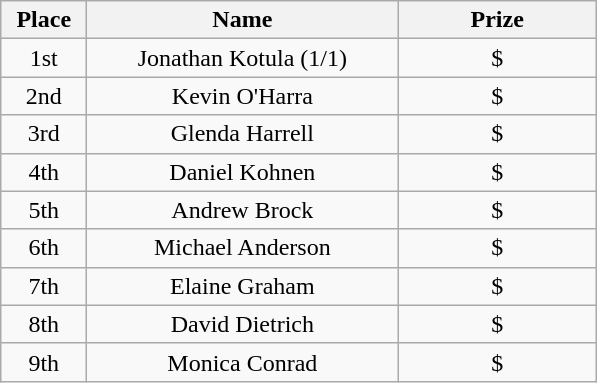<table class="wikitable">
<tr>
<th width="50">Place</th>
<th width="200">Name</th>
<th width="125">Prize</th>
</tr>
<tr>
<td align = "center">1st</td>
<td align = "center">Jonathan Kotula (1/1)</td>
<td align = "center">$</td>
</tr>
<tr>
<td align = "center">2nd</td>
<td align = "center">Kevin O'Harra</td>
<td align = "center">$</td>
</tr>
<tr>
<td align = "center">3rd</td>
<td align = "center">Glenda Harrell</td>
<td align = "center">$</td>
</tr>
<tr>
<td align = "center">4th</td>
<td align = "center">Daniel Kohnen</td>
<td align = "center">$</td>
</tr>
<tr>
<td align = "center">5th</td>
<td align = "center">Andrew Brock</td>
<td align = "center">$</td>
</tr>
<tr>
<td align = "center">6th</td>
<td align = "center">Michael Anderson</td>
<td align = "center">$</td>
</tr>
<tr>
<td align = "center">7th</td>
<td align = "center">Elaine Graham</td>
<td align = "center">$</td>
</tr>
<tr>
<td align = "center">8th</td>
<td align = "center">David Dietrich</td>
<td align = "center">$</td>
</tr>
<tr>
<td align = "center">9th</td>
<td align = "center">Monica Conrad</td>
<td align = "center">$</td>
</tr>
</table>
